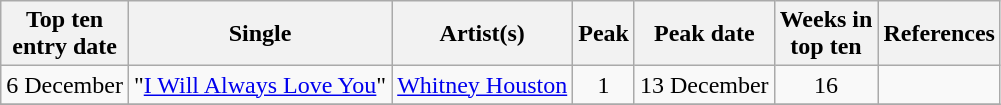<table class="wikitable sortable">
<tr>
<th>Top ten<br>entry date</th>
<th>Single</th>
<th>Artist(s)</th>
<th data-sort-type="number">Peak</th>
<th>Peak date</th>
<th data-sort-type="number">Weeks in<br>top ten</th>
<th>References</th>
</tr>
<tr>
<td>6 December</td>
<td>"<a href='#'>I Will Always Love You</a>"</td>
<td><a href='#'>Whitney Houston</a></td>
<td style="text-align:center;">1</td>
<td>13 December</td>
<td style="text-align:center;">16</td>
<td style="text-align:center;"></td>
</tr>
<tr>
</tr>
</table>
